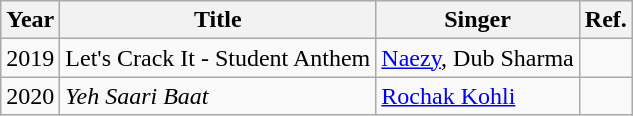<table class="wikitable sortable">
<tr>
<th scope="col">Year</th>
<th scope="col">Title</th>
<th scope="col">Singer</th>
<th scope="col">Ref.</th>
</tr>
<tr>
<td>2019</td>
<td>Let's Crack It - Student Anthem</td>
<td><a href='#'>Naezy</a>, Dub Sharma</td>
<td></td>
</tr>
<tr>
<td>2020</td>
<td><em>Yeh Saari Baat</em></td>
<td><a href='#'>Rochak Kohli</a></td>
<td></td>
</tr>
</table>
